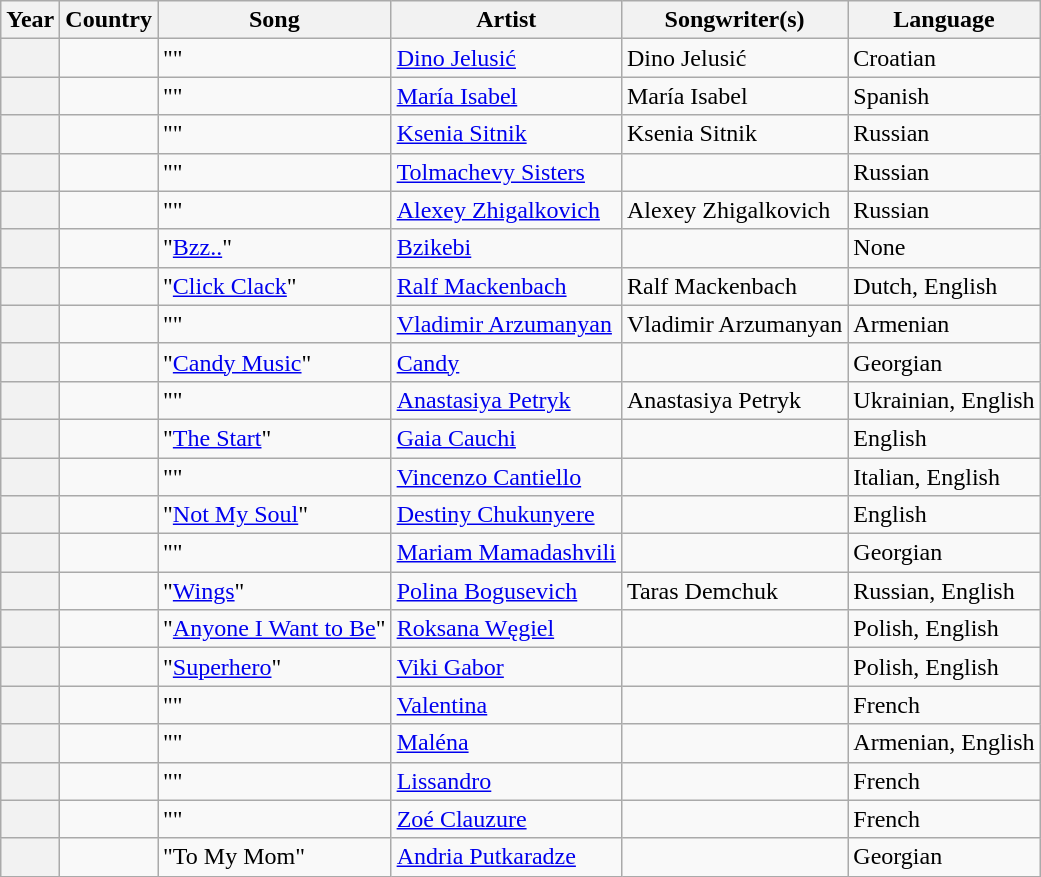<table class="wikitable sortable">
<tr>
<th scope="col" class="autorowspan">Year</th>
<th scope="col" class="autorowspan">Country</th>
<th scope="col" class="autorowspan">Song</th>
<th scope="col" class="autorowspan">Artist</th>
<th>Songwriter(s)</th>
<th scope="col" class="autorowspan">Language</th>
</tr>
<tr>
<th scope="row"></th>
<td></td>
<td>""</td>
<td><a href='#'>Dino Jelusić</a></td>
<td>Dino Jelusić</td>
<td>Croatian</td>
</tr>
<tr>
<th scope="row"></th>
<td></td>
<td>""</td>
<td><a href='#'>María Isabel</a></td>
<td>María Isabel</td>
<td>Spanish</td>
</tr>
<tr>
<th scope="row"></th>
<td></td>
<td>"" </td>
<td><a href='#'>Ksenia Sitnik</a></td>
<td>Ksenia Sitnik</td>
<td>Russian</td>
</tr>
<tr>
<th scope="row"></th>
<td></td>
<td>"" </td>
<td><a href='#'>Tolmachevy Sisters</a></td>
<td></td>
<td>Russian</td>
</tr>
<tr>
<th scope="row"></th>
<td></td>
<td>"" </td>
<td><a href='#'>Alexey Zhigalkovich</a></td>
<td>Alexey Zhigalkovich</td>
<td>Russian</td>
</tr>
<tr>
<th scope="row"></th>
<td></td>
<td>"<a href='#'>Bzz..</a>"</td>
<td><a href='#'>Bzikebi</a></td>
<td></td>
<td>None</td>
</tr>
<tr>
<th scope="row"></th>
<td></td>
<td>"<a href='#'>Click Clack</a>"</td>
<td><a href='#'>Ralf Mackenbach</a></td>
<td>Ralf Mackenbach</td>
<td>Dutch, English</td>
</tr>
<tr>
<th scope="row"></th>
<td></td>
<td>"" </td>
<td><a href='#'>Vladimir Arzumanyan</a></td>
<td>Vladimir Arzumanyan</td>
<td>Armenian</td>
</tr>
<tr>
<th scope="row"></th>
<td></td>
<td>"<a href='#'>Candy Music</a>"</td>
<td><a href='#'>Candy</a></td>
<td></td>
<td>Georgian</td>
</tr>
<tr>
<th scope="row"></th>
<td></td>
<td>"" </td>
<td><a href='#'>Anastasiya Petryk</a></td>
<td>Anastasiya Petryk</td>
<td>Ukrainian, English</td>
</tr>
<tr>
<th scope="row"></th>
<td></td>
<td>"<a href='#'>The Start</a>"</td>
<td><a href='#'>Gaia Cauchi</a></td>
<td></td>
<td>English</td>
</tr>
<tr>
<th scope="row"></th>
<td></td>
<td>""</td>
<td><a href='#'>Vincenzo Cantiello</a></td>
<td></td>
<td>Italian, English</td>
</tr>
<tr>
<th scope="row"></th>
<td></td>
<td>"<a href='#'>Not My Soul</a>"</td>
<td><a href='#'>Destiny Chukunyere</a></td>
<td></td>
<td>English</td>
</tr>
<tr>
<th scope="row"></th>
<td></td>
<td>"" </td>
<td><a href='#'>Mariam Mamadashvili</a></td>
<td></td>
<td>Georgian</td>
</tr>
<tr>
<th scope="row"></th>
<td></td>
<td>"<a href='#'>Wings</a>"</td>
<td><a href='#'>Polina Bogusevich</a></td>
<td>Taras Demchuk</td>
<td>Russian, English</td>
</tr>
<tr>
<th scope="row"></th>
<td></td>
<td>"<a href='#'>Anyone I Want to Be</a>"</td>
<td><a href='#'>Roksana Węgiel</a></td>
<td></td>
<td>Polish, English</td>
</tr>
<tr>
<th scope="row"></th>
<td></td>
<td>"<a href='#'>Superhero</a>"</td>
<td><a href='#'>Viki Gabor</a></td>
<td></td>
<td>Polish, English</td>
</tr>
<tr>
<th scope="row"></th>
<td></td>
<td>""</td>
<td><a href='#'>Valentina</a></td>
<td></td>
<td>French</td>
</tr>
<tr>
<th scope="row"></th>
<td></td>
<td>"" </td>
<td><a href='#'>Maléna</a></td>
<td></td>
<td>Armenian, English</td>
</tr>
<tr>
<th scope="row"></th>
<td></td>
<td>""</td>
<td><a href='#'>Lissandro</a></td>
<td></td>
<td>French</td>
</tr>
<tr>
<th scope="row"></th>
<td></td>
<td>""</td>
<td><a href='#'>Zoé Clauzure</a></td>
<td></td>
<td>French</td>
</tr>
<tr>
<th scope="row"></th>
<td></td>
<td>"To My Mom"</td>
<td><a href='#'>Andria Putkaradze</a></td>
<td></td>
<td>Georgian</td>
</tr>
</table>
